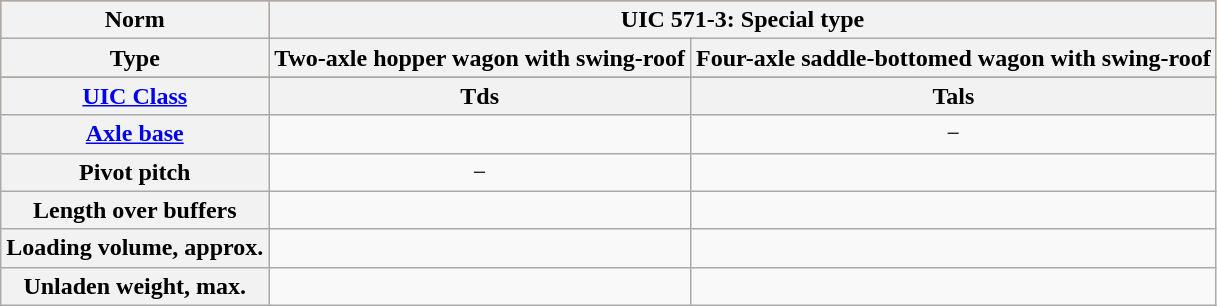<table class="wikitable">
<tr style="background:#FF7F24">
<th>Norm</th>
<th colspan="2" align="center">UIC 571-3: Special type</th>
</tr>
<tr style="background:#FFF68F">
<th>Type</th>
<th align="center">Two-axle hopper wagon with swing-roof</th>
<th align="center">Four-axle saddle-bottomed wagon with swing-roof</th>
</tr>
<tr>
</tr>
<tr style="background:#FFF68F">
<th><a href='#'>UIC Class</a></th>
<th>Tds</th>
<th>Tals</th>
</tr>
<tr>
<th><a href='#'>Axle base</a></th>
<td align="center"></td>
<td align="center">−</td>
</tr>
<tr>
<th>Pivot pitch</th>
<td align="center">−</td>
<td align="center"></td>
</tr>
<tr>
<th>Length over buffers</th>
<td align="center"></td>
<td align="center"></td>
</tr>
<tr>
<th>Loading volume, approx.</th>
<td align="center"></td>
<td align="center"></td>
</tr>
<tr>
<th>Unladen weight, max.</th>
<td align="center"></td>
<td align="center"></td>
</tr>
</table>
